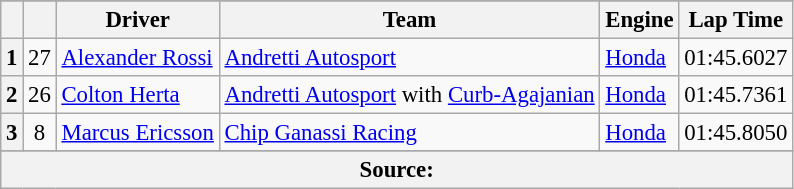<table class="wikitable" style="font-size:95%;">
<tr>
</tr>
<tr>
<th></th>
<th></th>
<th>Driver</th>
<th>Team</th>
<th>Engine</th>
<th>Lap Time</th>
</tr>
<tr>
<th>1</th>
<td align="center">27</td>
<td> <a href='#'>Alexander Rossi</a> <strong></strong></td>
<td><a href='#'>Andretti Autosport</a></td>
<td><a href='#'>Honda</a></td>
<td>01:45.6027</td>
</tr>
<tr>
<th>2</th>
<td align="center">26</td>
<td> <a href='#'>Colton Herta</a></td>
<td><a href='#'>Andretti Autosport</a> with <a href='#'>Curb-Agajanian</a></td>
<td><a href='#'>Honda</a></td>
<td>01:45.7361</td>
</tr>
<tr>
<th>3</th>
<td align="center">8</td>
<td> <a href='#'>Marcus Ericsson</a></td>
<td><a href='#'>Chip Ganassi Racing</a></td>
<td><a href='#'>Honda</a></td>
<td>01:45.8050</td>
</tr>
<tr>
</tr>
<tr class="sortbottom">
<th colspan="6">Source:</th>
</tr>
</table>
